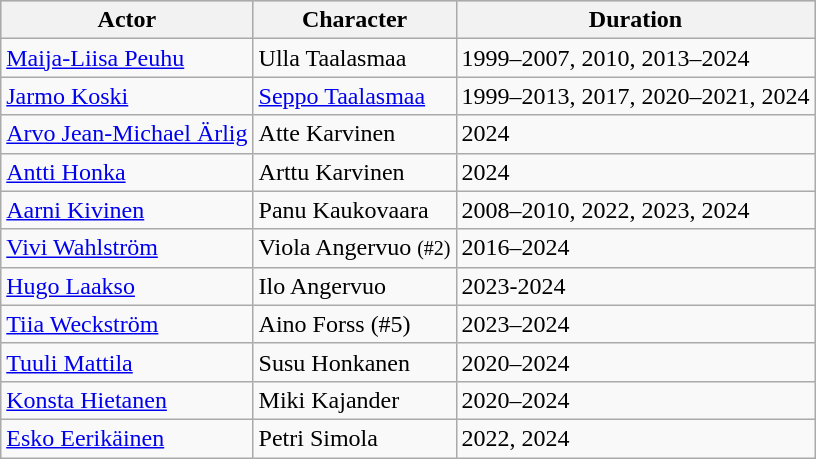<table class="wikitable" sortable>
<tr bgcolor="#CCCCCC">
<th>Actor</th>
<th>Character</th>
<th>Duration</th>
</tr>
<tr>
<td><a href='#'>Maija-Liisa Peuhu</a></td>
<td>Ulla Taalasmaa</td>
<td>1999–2007, 2010, 2013–2024</td>
</tr>
<tr>
<td><a href='#'>Jarmo Koski</a></td>
<td><a href='#'>Seppo Taalasmaa</a></td>
<td>1999–2013, 2017, 2020–2021, 2024</td>
</tr>
<tr>
<td><a href='#'>Arvo Jean-Michael Ärlig</a></td>
<td>Atte Karvinen</td>
<td>2024</td>
</tr>
<tr>
<td><a href='#'>Antti Honka</a></td>
<td>Arttu Karvinen</td>
<td>2024</td>
</tr>
<tr>
<td><a href='#'>Aarni Kivinen</a></td>
<td>Panu Kaukovaara</td>
<td>2008–2010, 2022, 2023, 2024</td>
</tr>
<tr>
<td><a href='#'>Vivi Wahlström</a></td>
<td>Viola Angervuo <small>(#2)</small></td>
<td>2016–2024</td>
</tr>
<tr>
<td><a href='#'>Hugo Laakso</a></td>
<td>Ilo Angervuo</td>
<td>2023-2024</td>
</tr>
<tr>
<td><a href='#'>Tiia Weckström</a></td>
<td>Aino Forss (#5)</td>
<td>2023–2024</td>
</tr>
<tr>
<td><a href='#'>Tuuli Mattila</a></td>
<td>Susu Honkanen</td>
<td>2020–2024</td>
</tr>
<tr>
<td><a href='#'>Konsta Hietanen</a></td>
<td>Miki Kajander</td>
<td>2020–2024</td>
</tr>
<tr>
<td><a href='#'>Esko Eerikäinen</a></td>
<td>Petri Simola</td>
<td>2022, 2024</td>
</tr>
</table>
